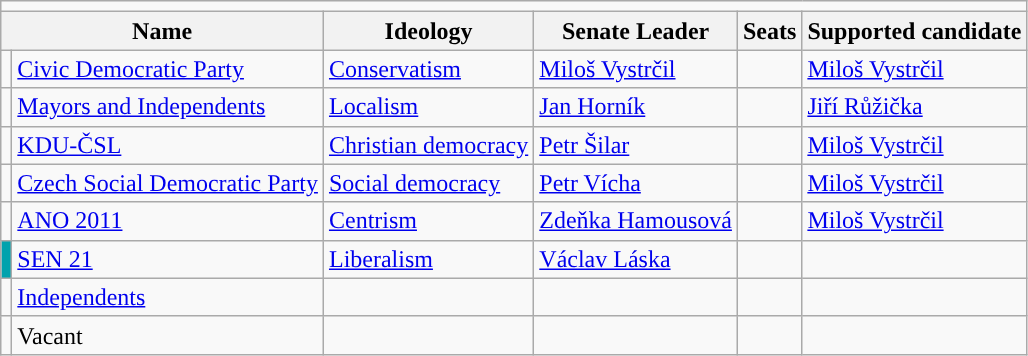<table class="wikitable">
<tr>
<td colspan=6></td>
</tr>
<tr>
<th colspan=2>Name</th>
<th>Ideology</th>
<th>Senate Leader</th>
<th>Seats</th>
<th>Supported candidate</th>
</tr>
<tr>
<td style="background:"></td>
<td><a href='#'>Civic Democratic Party</a></td>
<td><a href='#'>Conservatism</a></td>
<td><a href='#'>Miloš Vystrčil</a></td>
<td></td>
<td><a href='#'>Miloš Vystrčil</a></td>
</tr>
<tr>
<td style="background:"></td>
<td><a href='#'>Mayors and Independents</a></td>
<td><a href='#'>Localism</a></td>
<td><a href='#'>Jan Horník</a></td>
<td></td>
<td><a href='#'>Jiří Růžička</a></td>
</tr>
<tr>
<td style="background:"></td>
<td><a href='#'>KDU-ČSL</a></td>
<td><a href='#'>Christian democracy</a></td>
<td><a href='#'>Petr Šilar</a></td>
<td></td>
<td><a href='#'>Miloš Vystrčil</a></td>
</tr>
<tr>
<td style="background:"></td>
<td><a href='#'>Czech Social Democratic Party</a></td>
<td><a href='#'>Social democracy</a></td>
<td><a href='#'>Petr Vícha</a></td>
<td></td>
<td><a href='#'>Miloš Vystrčil</a></td>
</tr>
<tr>
<td style="background:"></td>
<td><a href='#'>ANO 2011</a></td>
<td><a href='#'>Centrism</a></td>
<td><a href='#'>Zdeňka Hamousová</a></td>
<td></td>
<td><a href='#'>Miloš Vystrčil</a></td>
</tr>
<tr>
<td style="background:#00A2AD;"></td>
<td><a href='#'>SEN 21</a></td>
<td><a href='#'>Liberalism</a></td>
<td><a href='#'>Václav Láska</a></td>
<td></td>
<td></td>
</tr>
<tr>
<td style="background:"></td>
<td><a href='#'>Independents</a></td>
<td></td>
<td></td>
<td></td>
<td></td>
</tr>
<tr>
<td style="background:"></td>
<td>Vacant</td>
<td></td>
<td></td>
<td></td>
<td></td>
</tr>
</table>
